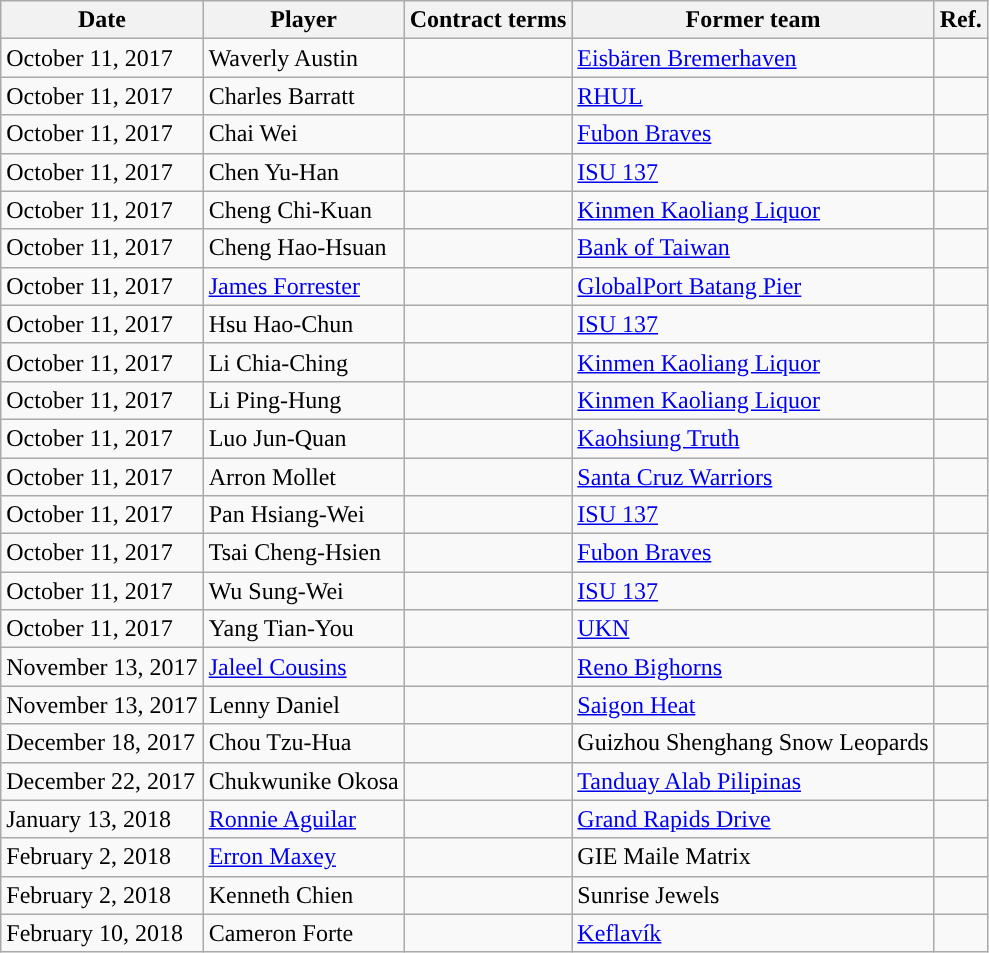<table class="wikitable sortable sortable" style="text-align: left">
<tr>
<th>Date</th>
<th>Player</th>
<th>Contract terms</th>
<th>Former team</th>
<th>Ref.</th>
</tr>
<tr>
<td>October 11, 2017</td>
<td>Waverly Austin</td>
<td></td>
<td><a href='#'>Eisbären Bremerhaven</a></td>
<td></td>
</tr>
<tr>
<td>October 11, 2017</td>
<td>Charles Barratt</td>
<td></td>
<td><a href='#'>RHUL</a></td>
<td></td>
</tr>
<tr>
<td>October 11, 2017</td>
<td>Chai Wei</td>
<td></td>
<td><a href='#'>Fubon Braves</a></td>
<td></td>
</tr>
<tr>
<td>October 11, 2017</td>
<td>Chen Yu-Han</td>
<td></td>
<td><a href='#'>ISU 137</a></td>
<td></td>
</tr>
<tr>
<td>October 11, 2017</td>
<td>Cheng Chi-Kuan</td>
<td></td>
<td><a href='#'>Kinmen Kaoliang Liquor</a></td>
<td></td>
</tr>
<tr>
<td>October 11, 2017</td>
<td>Cheng Hao-Hsuan</td>
<td></td>
<td><a href='#'>Bank of Taiwan</a></td>
<td></td>
</tr>
<tr>
<td>October 11, 2017</td>
<td><a href='#'>James Forrester</a></td>
<td></td>
<td><a href='#'>GlobalPort Batang Pier</a></td>
<td></td>
</tr>
<tr>
<td>October 11, 2017</td>
<td>Hsu Hao-Chun</td>
<td></td>
<td><a href='#'>ISU 137</a></td>
<td></td>
</tr>
<tr>
<td>October 11, 2017</td>
<td>Li Chia-Ching</td>
<td></td>
<td><a href='#'>Kinmen Kaoliang Liquor</a></td>
<td></td>
</tr>
<tr>
<td>October 11, 2017</td>
<td>Li Ping-Hung</td>
<td></td>
<td><a href='#'>Kinmen Kaoliang Liquor</a></td>
<td></td>
</tr>
<tr>
<td>October 11, 2017</td>
<td>Luo Jun-Quan</td>
<td></td>
<td><a href='#'>Kaohsiung Truth</a></td>
<td></td>
</tr>
<tr>
<td>October 11, 2017</td>
<td>Arron Mollet</td>
<td></td>
<td><a href='#'>Santa Cruz Warriors</a></td>
<td></td>
</tr>
<tr>
<td>October 11, 2017</td>
<td>Pan Hsiang-Wei</td>
<td></td>
<td><a href='#'>ISU 137</a></td>
<td></td>
</tr>
<tr>
<td>October 11, 2017</td>
<td>Tsai Cheng-Hsien</td>
<td></td>
<td><a href='#'>Fubon Braves</a></td>
<td></td>
</tr>
<tr>
<td>October 11, 2017</td>
<td>Wu Sung-Wei</td>
<td></td>
<td><a href='#'>ISU 137</a></td>
<td></td>
</tr>
<tr>
<td>October 11, 2017</td>
<td>Yang Tian-You</td>
<td></td>
<td><a href='#'>UKN</a></td>
<td></td>
</tr>
<tr>
<td>November 13, 2017</td>
<td><a href='#'>Jaleel Cousins</a></td>
<td></td>
<td><a href='#'>Reno Bighorns</a></td>
<td></td>
</tr>
<tr>
<td>November 13, 2017</td>
<td>Lenny Daniel</td>
<td></td>
<td><a href='#'>Saigon Heat</a></td>
<td></td>
</tr>
<tr>
<td>December 18, 2017</td>
<td>Chou Tzu-Hua</td>
<td></td>
<td>Guizhou Shenghang Snow Leopards</td>
<td></td>
</tr>
<tr>
<td>December 22, 2017</td>
<td>Chukwunike Okosa</td>
<td></td>
<td><a href='#'>Tanduay Alab Pilipinas</a></td>
<td></td>
</tr>
<tr>
<td>January 13, 2018</td>
<td><a href='#'>Ronnie Aguilar</a></td>
<td></td>
<td><a href='#'>Grand Rapids Drive</a></td>
<td></td>
</tr>
<tr>
<td>February 2, 2018</td>
<td><a href='#'>Erron Maxey</a></td>
<td></td>
<td>GIE Maile Matrix</td>
<td></td>
</tr>
<tr>
<td>February 2, 2018</td>
<td>Kenneth Chien</td>
<td></td>
<td>Sunrise Jewels</td>
<td></td>
</tr>
<tr>
<td>February 10, 2018</td>
<td>Cameron Forte</td>
<td></td>
<td><a href='#'>Keflavík</a></td>
<td></td>
</tr>
</table>
